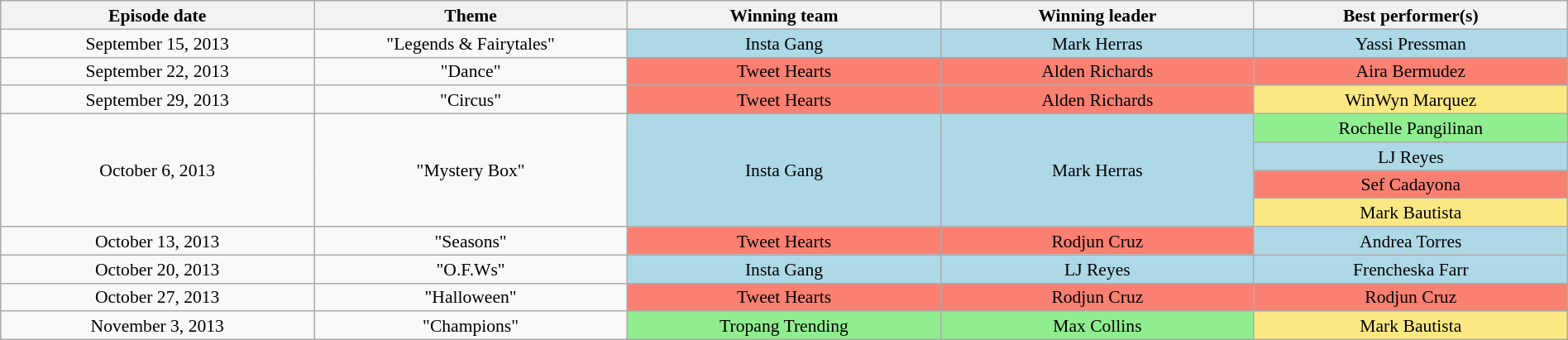<table class="wikitable sortable" style="text-align:center; font-size:90%; line-height:16px; width:100%;">
<tr>
<th style="width:20%;">Episode date</th>
<th style="width:20%;">Theme</th>
<th style="width:20%;">Winning team</th>
<th style="width:20%;">Winning leader</th>
<th style="width:20%;">Best performer(s)</th>
</tr>
<tr>
<td>September 15, 2013</td>
<td>"Legends & Fairytales"</td>
<td style="background:#ADD8E6;">Insta Gang</td>
<td style="background:#ADD8E6;">Mark Herras</td>
<td style="background:#ADD8E6;">Yassi Pressman</td>
</tr>
<tr>
<td>September 22, 2013</td>
<td>"Dance"</td>
<td style="background:#FA8072;">Tweet Hearts</td>
<td style="background:#FA8072;">Alden Richards</td>
<td style="background:#FA8072;">Aira Bermudez</td>
</tr>
<tr>
<td>September 29, 2013</td>
<td>"Circus"</td>
<td style="background:#FA8072;">Tweet Hearts</td>
<td style="background:#FA8072;">Alden Richards</td>
<td style="background:#FCE883;">WinWyn Marquez</td>
</tr>
<tr>
<td rowspan=4>October 6, 2013</td>
<td rowspan=4>"Mystery Box"</td>
<td rowspan=4 style="background:#ADD8E6;">Insta Gang</td>
<td rowspan=4 style="background:#ADD8E6;">Mark Herras</td>
<td style="background:#90EE90;">Rochelle Pangilinan</td>
</tr>
<tr>
<td style="background:#ADD8E6;">LJ Reyes</td>
</tr>
<tr>
<td style="background:#FA8072;">Sef Cadayona</td>
</tr>
<tr>
<td style="background:#FCE883;">Mark Bautista</td>
</tr>
<tr>
<td>October 13, 2013</td>
<td>"Seasons"</td>
<td style="background:#FA8072;">Tweet Hearts</td>
<td style="background:#FA8072;">Rodjun Cruz</td>
<td style="background:#ADD8E6;">Andrea Torres</td>
</tr>
<tr>
<td>October 20, 2013</td>
<td>"O.F.Ws"</td>
<td style="background:#ADD8E6;">Insta Gang</td>
<td style="background:#ADD8E6;">LJ Reyes</td>
<td style="background:#ADD8E6;">Frencheska Farr</td>
</tr>
<tr>
<td>October 27, 2013</td>
<td>"Halloween"</td>
<td style="background:#FA8072;">Tweet Hearts</td>
<td style="background:#FA8072;">Rodjun Cruz</td>
<td style="background:#FA8072;">Rodjun Cruz</td>
</tr>
<tr>
<td>November 3, 2013</td>
<td>"Champions"</td>
<td style="background:#90EE90;">Tropang Trending</td>
<td style="background:#90EE90;">Max Collins</td>
<td style="background:#FCE883;">Mark Bautista</td>
</tr>
</table>
